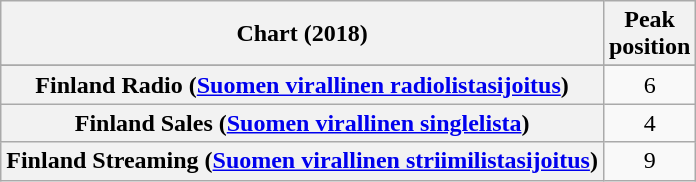<table class="wikitable sortable plainrowheaders" style="text-align:center">
<tr>
<th scope="col">Chart (2018)</th>
<th scope="col">Peak<br>position</th>
</tr>
<tr>
</tr>
<tr>
<th scope="row">Finland Radio (<a href='#'>Suomen virallinen radiolistasijoitus</a>)</th>
<td>6</td>
</tr>
<tr>
<th scope="row">Finland Sales (<a href='#'>Suomen virallinen singlelista</a>)</th>
<td>4</td>
</tr>
<tr>
<th scope="row">Finland Streaming (<a href='#'>Suomen virallinen striimilistasijoitus</a>)</th>
<td>9</td>
</tr>
</table>
